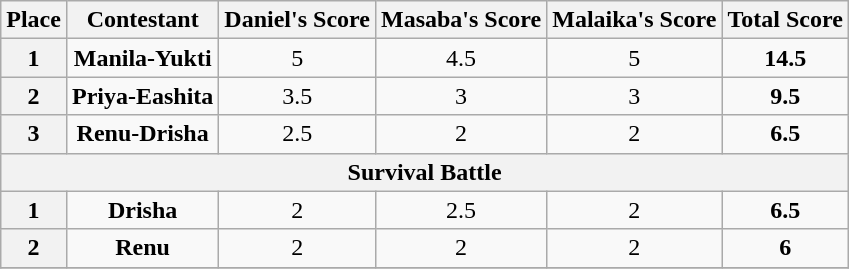<table class="wikitable" style="text-align:center">
<tr>
<th>Place</th>
<th>Contestant</th>
<th>Daniel's Score</th>
<th>Masaba's Score</th>
<th>Malaika's Score</th>
<th>Total Score</th>
</tr>
<tr>
<th>1</th>
<td><strong>Manila-Yukti</strong></td>
<td>5</td>
<td>4.5</td>
<td>5</td>
<td><strong>14.5</strong></td>
</tr>
<tr>
<th>2</th>
<td><strong>Priya-Eashita</strong></td>
<td>3.5</td>
<td>3</td>
<td>3</td>
<td><strong>9.5</strong></td>
</tr>
<tr>
<th>3</th>
<td><strong>Renu-Drisha</strong></td>
<td>2.5</td>
<td>2</td>
<td>2</td>
<td><strong>6.5</strong></td>
</tr>
<tr>
<th colspan="6">Survival Battle</th>
</tr>
<tr>
<th>1</th>
<td><strong>Drisha</strong></td>
<td>2</td>
<td>2.5</td>
<td>2</td>
<td><strong>6.5</strong></td>
</tr>
<tr>
<th>2</th>
<td><strong>Renu</strong></td>
<td>2</td>
<td>2</td>
<td>2</td>
<td><strong>6</strong></td>
</tr>
<tr>
</tr>
</table>
